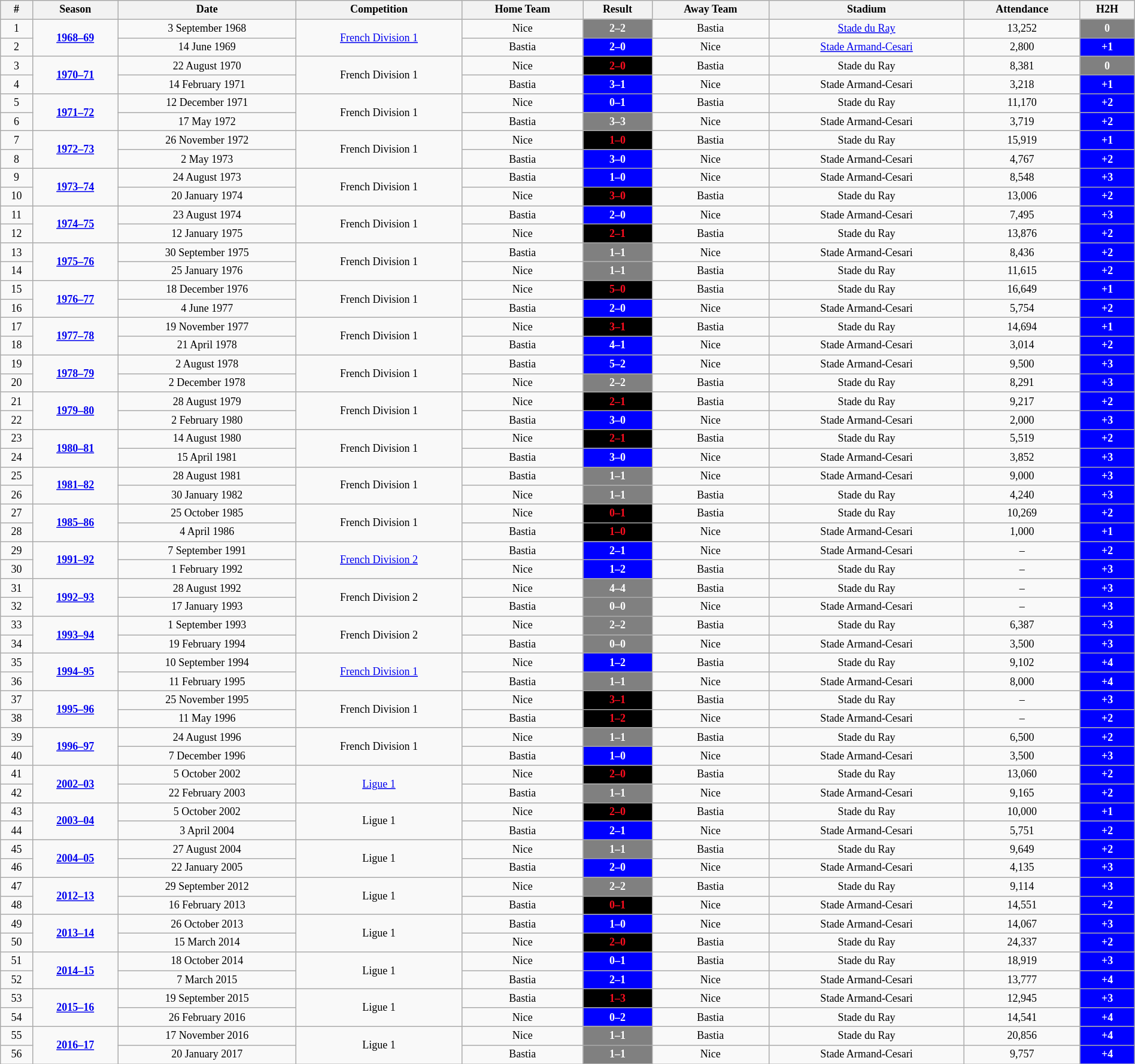<table class="wikitable" style="text-align: center; width: 100%; font-size: 12px">
<tr>
<th><strong>#</strong></th>
<th><strong>Season</strong></th>
<th><strong>Date</strong></th>
<th><strong>Competition</strong></th>
<th><strong>Home Team</strong></th>
<th><strong>Result</strong></th>
<th><strong>Away Team</strong></th>
<th><strong>Stadium</strong></th>
<th><strong>Attendance</strong></th>
<th><strong>H2H</strong></th>
</tr>
<tr>
<td>1</td>
<td rowspan=2><strong><a href='#'>1968–69</a></strong></td>
<td>3 September 1968</td>
<td rowspan=2><a href='#'>French Division 1</a></td>
<td>Nice</td>
<td style="background:#808080;color:white;"><strong>2–2</strong></td>
<td>Bastia</td>
<td><a href='#'>Stade du Ray</a></td>
<td>13,252</td>
<td style="background:#808080;color:white;"><strong>0</strong></td>
</tr>
<tr>
<td>2</td>
<td>14 June 1969</td>
<td>Bastia</td>
<td style="background:#0000FF;color:white;"><strong>2–0</strong></td>
<td>Nice</td>
<td><a href='#'>Stade Armand-Cesari</a></td>
<td>2,800</td>
<td style="background:#0000FF;color:white;"><strong>+1</strong></td>
</tr>
<tr>
<td>3</td>
<td rowspan=2><strong><a href='#'>1970–71</a></strong></td>
<td>22 August 1970</td>
<td rowspan=2>French Division 1</td>
<td>Nice</td>
<td style="background:#000000;color:#FF0E1F;"><strong>2–0</strong></td>
<td>Bastia</td>
<td>Stade du Ray</td>
<td>8,381</td>
<td style="background:#808080;color:white;"><strong>0</strong></td>
</tr>
<tr>
<td>4</td>
<td>14 February 1971</td>
<td>Bastia</td>
<td style="background:#0000FF;color:white;"><strong>3–1</strong></td>
<td>Nice</td>
<td>Stade Armand-Cesari</td>
<td>3,218</td>
<td style="background:#0000FF;color:white;"><strong>+1</strong></td>
</tr>
<tr>
<td>5</td>
<td rowspan=2><strong><a href='#'>1971–72</a></strong></td>
<td>12 December 1971</td>
<td rowspan=2>French Division 1</td>
<td>Nice</td>
<td style="background:#0000ff;color:white;"><strong>0–1</strong></td>
<td>Bastia</td>
<td>Stade du Ray</td>
<td>11,170</td>
<td style="background:#0000ff;color:white;"><strong>+2</strong></td>
</tr>
<tr>
<td>6</td>
<td>17 May 1972</td>
<td>Bastia</td>
<td style="background:#808080;color:white;"><strong>3–3</strong></td>
<td>Nice</td>
<td>Stade Armand-Cesari</td>
<td>3,719</td>
<td style="background:#0000FF;color:white;"><strong>+2</strong></td>
</tr>
<tr>
<td>7</td>
<td rowspan=2><strong><a href='#'>1972–73</a></strong></td>
<td>26 November 1972</td>
<td rowspan=2>French Division 1</td>
<td>Nice</td>
<td style="background:#000000;color:#FF0E1F;"><strong>1–0</strong></td>
<td>Bastia</td>
<td>Stade du Ray</td>
<td>15,919</td>
<td style="background:#0000ff;color:white;"><strong>+1</strong></td>
</tr>
<tr>
<td>8</td>
<td>2 May 1973</td>
<td>Bastia</td>
<td style="background:#0000FF;color:white;"><strong>3–0</strong></td>
<td>Nice</td>
<td>Stade Armand-Cesari</td>
<td>4,767</td>
<td style="background:#0000FF;color:white;"><strong>+2</strong></td>
</tr>
<tr>
<td>9</td>
<td rowspan=2><strong><a href='#'>1973–74</a></strong></td>
<td>24 August 1973</td>
<td rowspan=2>French Division 1</td>
<td>Bastia</td>
<td style="background:#0000FF;color:white;"><strong>1–0</strong></td>
<td>Nice</td>
<td>Stade Armand-Cesari</td>
<td>8,548</td>
<td style="background:#0000ff;color:white;"><strong>+3</strong></td>
</tr>
<tr>
<td>10</td>
<td>20 January 1974</td>
<td>Nice</td>
<td style="background:#000000;color:#FF0E1F;"><strong>3–0</strong></td>
<td>Bastia</td>
<td>Stade du Ray</td>
<td>13,006</td>
<td style="background:#0000FF;color:white;"><strong>+2</strong></td>
</tr>
<tr>
<td>11</td>
<td rowspan=2><strong><a href='#'>1974–75</a></strong></td>
<td>23 August 1974</td>
<td rowspan=2>French Division 1</td>
<td>Bastia</td>
<td style="background:#0000FF;color:white;"><strong>2–0</strong></td>
<td>Nice</td>
<td>Stade Armand-Cesari</td>
<td>7,495</td>
<td style="background:#0000ff;color:white;"><strong>+3</strong></td>
</tr>
<tr>
<td>12</td>
<td>12 January 1975</td>
<td>Nice</td>
<td style="background:#000000;color:#FF0E1F;"><strong>2–1</strong></td>
<td>Bastia</td>
<td>Stade du Ray</td>
<td>13,876</td>
<td style="background:#0000FF;color:white;"><strong>+2</strong></td>
</tr>
<tr>
<td>13</td>
<td rowspan=2><strong><a href='#'>1975–76</a></strong></td>
<td>30 September 1975</td>
<td rowspan=2>French Division 1</td>
<td>Bastia</td>
<td style="background:#808080;color:white;"><strong>1–1</strong></td>
<td>Nice</td>
<td>Stade Armand-Cesari</td>
<td>8,436</td>
<td style="background:#0000ff;color:white;"><strong>+2</strong></td>
</tr>
<tr>
<td>14</td>
<td>25 January 1976</td>
<td>Nice</td>
<td style="background:#808080;color:white;"><strong>1–1</strong></td>
<td>Bastia</td>
<td>Stade du Ray</td>
<td>11,615</td>
<td style="background:#0000FF;color:white;"><strong>+2</strong></td>
</tr>
<tr>
<td>15</td>
<td rowspan=2><strong><a href='#'>1976–77</a></strong></td>
<td>18 December 1976</td>
<td rowspan=2>French Division 1</td>
<td>Nice</td>
<td style="background:#000000;color:#FF0E1F;"><strong>5–0</strong></td>
<td>Bastia</td>
<td>Stade du Ray</td>
<td>16,649</td>
<td style="background:#0000ff;color:white;"><strong>+1</strong></td>
</tr>
<tr>
<td>16</td>
<td>4 June 1977</td>
<td>Bastia</td>
<td style="background:#0000FF;color:white;"><strong>2–0</strong></td>
<td>Nice</td>
<td>Stade Armand-Cesari</td>
<td>5,754</td>
<td style="background:#0000FF;color:white;"><strong>+2</strong></td>
</tr>
<tr>
<td>17</td>
<td rowspan=2><strong><a href='#'>1977–78</a></strong></td>
<td>19 November 1977</td>
<td rowspan=2>French Division 1</td>
<td>Nice</td>
<td style="background:#000000;color:#FF0E1F;"><strong>3–1</strong></td>
<td>Bastia</td>
<td>Stade du Ray</td>
<td>14,694</td>
<td style="background:#0000ff;color:white;"><strong>+1</strong></td>
</tr>
<tr>
<td>18</td>
<td>21 April 1978</td>
<td>Bastia</td>
<td style="background:#0000FF;color:white;"><strong>4–1</strong></td>
<td>Nice</td>
<td>Stade Armand-Cesari</td>
<td>3,014</td>
<td style="background:#0000FF;color:white;"><strong>+2</strong></td>
</tr>
<tr>
<td>19</td>
<td rowspan=2><strong><a href='#'>1978–79</a></strong></td>
<td>2 August 1978</td>
<td rowspan=2>French Division 1</td>
<td>Bastia</td>
<td style="background:#0000FF;color:white;"><strong>5–2</strong></td>
<td>Nice</td>
<td>Stade Armand-Cesari</td>
<td>9,500</td>
<td style="background:#0000ff;color:white;"><strong>+3</strong></td>
</tr>
<tr>
<td>20</td>
<td>2 December 1978</td>
<td>Nice</td>
<td style="background:#808080;color:white;"><strong>2–2</strong></td>
<td>Bastia</td>
<td>Stade du Ray</td>
<td>8,291</td>
<td style="background:#0000FF;color:white;"><strong>+3</strong></td>
</tr>
<tr>
<td>21</td>
<td rowspan=2><strong><a href='#'>1979–80</a></strong></td>
<td>28 August 1979</td>
<td rowspan=2>French Division 1</td>
<td>Nice</td>
<td style="background:#000000;color:#FF0E1F;"><strong>2–1</strong></td>
<td>Bastia</td>
<td>Stade du Ray</td>
<td>9,217</td>
<td style="background:#0000ff;color:white;"><strong>+2</strong></td>
</tr>
<tr>
<td>22</td>
<td>2 February 1980</td>
<td>Bastia</td>
<td style="background:#0000FF;color:white;"><strong>3–0</strong></td>
<td>Nice</td>
<td>Stade Armand-Cesari</td>
<td>2,000</td>
<td style="background:#0000FF;color:white;"><strong>+3</strong></td>
</tr>
<tr>
<td>23</td>
<td rowspan=2><strong><a href='#'>1980–81</a></strong></td>
<td>14 August 1980</td>
<td rowspan=2>French Division 1</td>
<td>Nice</td>
<td style="background:#000000;color:#FF0E1F;"><strong>2–1</strong></td>
<td>Bastia</td>
<td>Stade du Ray</td>
<td>5,519</td>
<td style="background:#0000ff;color:white;"><strong>+2</strong></td>
</tr>
<tr>
<td>24</td>
<td>15 April 1981</td>
<td>Bastia</td>
<td style="background:#0000FF;color:white;"><strong>3–0</strong></td>
<td>Nice</td>
<td>Stade Armand-Cesari</td>
<td>3,852</td>
<td style="background:#0000FF;color:white;"><strong>+3</strong></td>
</tr>
<tr>
<td>25</td>
<td rowspan=2><strong><a href='#'>1981–82</a></strong></td>
<td>28 August 1981</td>
<td rowspan=2>French Division 1</td>
<td>Bastia</td>
<td style="background:#808080;color:white;"><strong>1–1</strong></td>
<td>Nice</td>
<td>Stade Armand-Cesari</td>
<td>9,000</td>
<td style="background:#0000ff;color:white;"><strong>+3</strong></td>
</tr>
<tr>
<td>26</td>
<td>30 January 1982</td>
<td>Nice</td>
<td style="background:#808080;color:white;"><strong>1–1</strong></td>
<td>Bastia</td>
<td>Stade du Ray</td>
<td>4,240</td>
<td style="background:#0000FF;color:white;"><strong>+3</strong></td>
</tr>
<tr>
<td>27</td>
<td rowspan=2><strong><a href='#'>1985–86</a></strong></td>
<td>25 October 1985</td>
<td rowspan=2>French Division 1</td>
<td>Nice</td>
<td style="background:#000000;color:#FF0E1F;"><strong>0–1</strong></td>
<td>Bastia</td>
<td>Stade du Ray</td>
<td>10,269</td>
<td style="background:#0000ff;color:white;"><strong>+2</strong></td>
</tr>
<tr>
<td>28</td>
<td>4 April 1986</td>
<td>Bastia</td>
<td style="background:#000000;color:#FF0E1F;"><strong>1–0</strong></td>
<td>Nice</td>
<td>Stade Armand-Cesari</td>
<td>1,000</td>
<td style="background:#0000FF;color:white;"><strong>+1</strong></td>
</tr>
<tr>
<td>29</td>
<td rowspan=2><strong><a href='#'>1991–92</a></strong></td>
<td>7 September 1991</td>
<td rowspan=2><a href='#'>French Division 2</a></td>
<td>Bastia</td>
<td style="background:#0000FF;color:white;"><strong>2–1</strong></td>
<td>Nice</td>
<td>Stade Armand-Cesari</td>
<td>–</td>
<td style="background:#0000ff;color:white;"><strong>+2</strong></td>
</tr>
<tr>
<td>30</td>
<td>1 February 1992</td>
<td>Nice</td>
<td style="background:#0000FF;color:white;"><strong>1–2</strong></td>
<td>Bastia</td>
<td>Stade du Ray</td>
<td>–</td>
<td style="background:#0000FF;color:white;"><strong>+3</strong></td>
</tr>
<tr>
<td>31</td>
<td rowspan=2><strong><a href='#'>1992–93</a></strong></td>
<td>28 August 1992</td>
<td rowspan=2>French Division 2</td>
<td>Nice</td>
<td style="background:#808080;color:white;"><strong>4–4</strong></td>
<td>Bastia</td>
<td>Stade du Ray</td>
<td>–</td>
<td style="background:#0000ff;color:white;"><strong>+3</strong></td>
</tr>
<tr>
<td>32</td>
<td>17 January 1993</td>
<td>Bastia</td>
<td style="background:#808080;color:white;"><strong>0–0</strong></td>
<td>Nice</td>
<td>Stade Armand-Cesari</td>
<td>–</td>
<td style="background:#0000FF;color:white;"><strong>+3</strong></td>
</tr>
<tr>
<td>33</td>
<td rowspan=2><strong><a href='#'>1993–94</a></strong></td>
<td>1 September 1993</td>
<td rowspan=2>French Division 2</td>
<td>Nice</td>
<td style="background:#808080;color:white;"><strong>2–2</strong></td>
<td>Bastia</td>
<td>Stade du Ray</td>
<td>6,387</td>
<td style="background:#0000ff;color:white;"><strong>+3</strong></td>
</tr>
<tr>
<td>34</td>
<td>19 February 1994</td>
<td>Bastia</td>
<td style="background:#808080;color:white;"><strong>0–0</strong></td>
<td>Nice</td>
<td>Stade Armand-Cesari</td>
<td>3,500</td>
<td style="background:#0000FF;color:white;"><strong>+3</strong></td>
</tr>
<tr>
<td>35</td>
<td rowspan=2><strong><a href='#'>1994–95</a></strong></td>
<td>10 September 1994</td>
<td rowspan=2><a href='#'>French Division 1</a></td>
<td>Nice</td>
<td style="background:#0000FF;color:white;"><strong>1–2</strong></td>
<td>Bastia</td>
<td>Stade du Ray</td>
<td>9,102</td>
<td style="background:#0000ff;color:white;"><strong>+4</strong></td>
</tr>
<tr>
<td>36</td>
<td>11 February 1995</td>
<td>Bastia</td>
<td style="background:#808080;color:white;"><strong>1–1</strong></td>
<td>Nice</td>
<td>Stade Armand-Cesari</td>
<td>8,000</td>
<td style="background:#0000FF;color:white;"><strong>+4</strong></td>
</tr>
<tr>
<td>37</td>
<td rowspan=2><strong><a href='#'>1995–96</a></strong></td>
<td>25 November 1995</td>
<td rowspan=2>French Division 1</td>
<td>Nice</td>
<td style="background:#000000;color:#FF0E1F;"><strong>3–1</strong></td>
<td>Bastia</td>
<td>Stade du Ray</td>
<td>–</td>
<td style="background:#0000ff;color:white;"><strong>+3</strong></td>
</tr>
<tr>
<td>38</td>
<td>11 May 1996</td>
<td>Bastia</td>
<td style="background:#000000;color:#FF0E1F;"><strong>1–2</strong></td>
<td>Nice</td>
<td>Stade Armand-Cesari</td>
<td>–</td>
<td style="background:#0000FF;color:white;"><strong>+2</strong></td>
</tr>
<tr>
<td>39</td>
<td rowspan=2><strong><a href='#'>1996–97</a></strong></td>
<td>24 August 1996</td>
<td rowspan=2>French Division 1</td>
<td>Nice</td>
<td style="background:#808080;color:white;"><strong>1–1</strong></td>
<td>Bastia</td>
<td>Stade du Ray</td>
<td>6,500</td>
<td style="background:#0000ff;color:white;"><strong>+2</strong></td>
</tr>
<tr>
<td>40</td>
<td>7 December 1996</td>
<td>Bastia</td>
<td style="background:#0000FF;color:white;"><strong>1–0</strong></td>
<td>Nice</td>
<td>Stade Armand-Cesari</td>
<td>3,500</td>
<td style="background:#0000FF;color:white;"><strong>+3</strong></td>
</tr>
<tr>
<td>41</td>
<td rowspan=2><strong><a href='#'>2002–03</a></strong></td>
<td>5 October 2002</td>
<td rowspan=2><a href='#'>Ligue 1</a></td>
<td>Nice</td>
<td style="background:#000000;color:#FF0E1F;"><strong>2–0</strong></td>
<td>Bastia</td>
<td>Stade du Ray</td>
<td>13,060</td>
<td style="background:#0000ff;color:white;"><strong>+2</strong></td>
</tr>
<tr>
<td>42</td>
<td>22 February 2003</td>
<td>Bastia</td>
<td style="background:#808080;color:white;"><strong>1–1</strong></td>
<td>Nice</td>
<td>Stade Armand-Cesari</td>
<td>9,165</td>
<td style="background:#0000FF;color:white;"><strong>+2</strong></td>
</tr>
<tr>
<td>43</td>
<td rowspan=2><strong><a href='#'>2003–04</a></strong></td>
<td>5 October 2002</td>
<td rowspan=2>Ligue 1</td>
<td>Nice</td>
<td style="background:#000000;color:#FF0E1F;"><strong>2–0</strong></td>
<td>Bastia</td>
<td>Stade du Ray</td>
<td>10,000</td>
<td style="background:#0000ff;color:white;"><strong>+1</strong></td>
</tr>
<tr>
<td>44</td>
<td>3 April 2004</td>
<td>Bastia</td>
<td style="background:#0000FF;color:white;"><strong>2–1</strong></td>
<td>Nice</td>
<td>Stade Armand-Cesari</td>
<td>5,751</td>
<td style="background:#0000FF;color:white;"><strong>+2</strong></td>
</tr>
<tr>
<td>45</td>
<td rowspan=2><strong><a href='#'>2004–05</a></strong></td>
<td>27 August 2004</td>
<td rowspan=2>Ligue 1</td>
<td>Nice</td>
<td style="background:#808080;color:white;"><strong>1–1</strong></td>
<td>Bastia</td>
<td>Stade du Ray</td>
<td>9,649</td>
<td style="background:#0000ff;color:white;"><strong>+2</strong></td>
</tr>
<tr>
<td>46</td>
<td>22 January 2005</td>
<td>Bastia</td>
<td style="background:#0000FF;color:white;"><strong>2–0</strong></td>
<td>Nice</td>
<td>Stade Armand-Cesari</td>
<td>4,135</td>
<td style="background:#0000FF;color:white;"><strong>+3</strong></td>
</tr>
<tr>
<td>47</td>
<td rowspan=2><strong><a href='#'>2012–13</a></strong></td>
<td>29 September 2012</td>
<td rowspan=2>Ligue 1</td>
<td>Nice</td>
<td style="background:#808080;color:white;"><strong>2–2</strong></td>
<td>Bastia</td>
<td>Stade du Ray</td>
<td>9,114</td>
<td style="background:#0000ff;color:white;"><strong>+3</strong></td>
</tr>
<tr>
<td>48</td>
<td>16 February 2013</td>
<td>Bastia</td>
<td style="background:#000000;color:#FF0E1F;"><strong>0–1</strong></td>
<td>Nice</td>
<td>Stade Armand-Cesari</td>
<td>14,551</td>
<td style="background:#0000FF;color:white;"><strong>+2</strong></td>
</tr>
<tr>
<td>49</td>
<td rowspan=2><strong><a href='#'>2013–14</a></strong></td>
<td>26 October 2013</td>
<td rowspan=2>Ligue 1</td>
<td>Bastia</td>
<td style="background:#0000FF;color:white;"><strong>1–0</strong></td>
<td>Nice</td>
<td>Stade Armand-Cesari</td>
<td>14,067</td>
<td style="background:#0000ff;color:white;"><strong>+3</strong></td>
</tr>
<tr>
<td>50</td>
<td>15 March 2014</td>
<td>Nice</td>
<td style="background:#000000;color:#FF0E1F;"><strong>2–0</strong></td>
<td>Bastia</td>
<td>Stade du Ray</td>
<td>24,337</td>
<td style="background:#0000FF;color:white;"><strong>+2</strong></td>
</tr>
<tr>
<td>51</td>
<td rowspan=2><strong><a href='#'>2014–15</a></strong></td>
<td>18 October 2014</td>
<td rowspan=2>Ligue 1</td>
<td>Nice</td>
<td style="background:#0000FF;color:white;"><strong>0–1</strong></td>
<td>Bastia</td>
<td>Stade du Ray</td>
<td>18,919</td>
<td style="background:#0000ff;color:white;"><strong>+3</strong></td>
</tr>
<tr>
<td>52</td>
<td>7 March 2015</td>
<td>Bastia</td>
<td style="background:#0000FF;color:white;"><strong>2–1</strong></td>
<td>Nice</td>
<td>Stade Armand-Cesari</td>
<td>13,777</td>
<td style="background:#0000FF;color:white;"><strong>+4</strong></td>
</tr>
<tr>
<td>53</td>
<td rowspan=2><strong><a href='#'>2015–16</a></strong></td>
<td>19 September 2015</td>
<td rowspan=2>Ligue 1</td>
<td>Bastia</td>
<td style="background:#000000;color:#FF0E1F;"><strong>1–3</strong></td>
<td>Nice</td>
<td>Stade Armand-Cesari</td>
<td>12,945</td>
<td style="background:#0000ff;color:white;"><strong>+3</strong></td>
</tr>
<tr>
<td>54</td>
<td>26 February 2016</td>
<td>Nice</td>
<td style="background:#0000FF;color:white;"><strong>0–2</strong></td>
<td>Bastia</td>
<td>Stade du Ray</td>
<td>14,541</td>
<td style="background:#0000FF;color:white;"><strong>+4</strong></td>
</tr>
<tr>
<td>55</td>
<td rowspan=2><strong><a href='#'>2016–17</a></strong></td>
<td>17 November 2016</td>
<td rowspan=2>Ligue 1</td>
<td>Nice</td>
<td style="background:#808080;color:white;"><strong>1–1</strong></td>
<td>Bastia</td>
<td>Stade du Ray</td>
<td>20,856</td>
<td style="background:#0000ff;color:white;"><strong>+4</strong></td>
</tr>
<tr>
<td>56</td>
<td>20 January 2017</td>
<td>Bastia</td>
<td style="background:#808080;color:white;"><strong>1–1</strong></td>
<td>Nice</td>
<td>Stade Armand-Cesari</td>
<td>9,757</td>
<td style="background:#0000FF;color:white;"><strong>+4</strong></td>
</tr>
</table>
